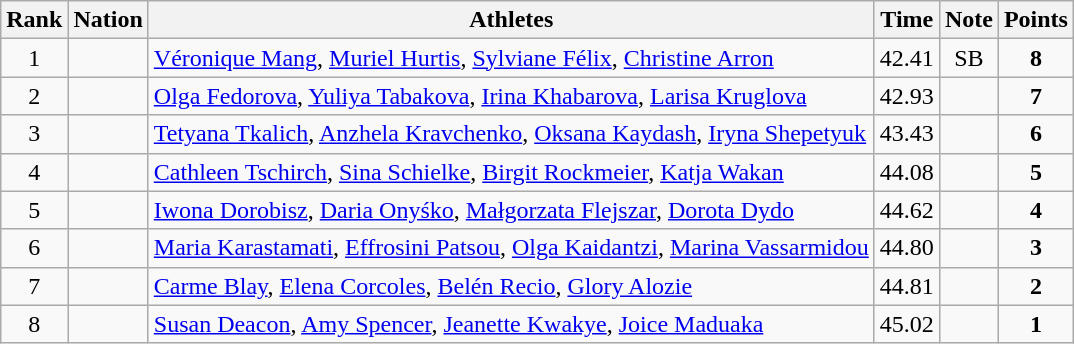<table class="wikitable sortable" style="text-align:center">
<tr>
<th>Rank</th>
<th>Nation</th>
<th>Athletes</th>
<th>Time</th>
<th>Note</th>
<th>Points</th>
</tr>
<tr>
<td>1</td>
<td align=left></td>
<td align=left><a href='#'>Véronique Mang</a>, <a href='#'>Muriel Hurtis</a>, <a href='#'>Sylviane Félix</a>, <a href='#'>Christine Arron</a></td>
<td>42.41</td>
<td>SB</td>
<td><strong>8</strong></td>
</tr>
<tr>
<td>2</td>
<td align=left></td>
<td align=left><a href='#'>Olga Fedorova</a>, <a href='#'>Yuliya Tabakova</a>, <a href='#'>Irina Khabarova</a>, <a href='#'>Larisa Kruglova</a></td>
<td>42.93</td>
<td></td>
<td><strong>7</strong></td>
</tr>
<tr>
<td>3</td>
<td align=left></td>
<td align=left><a href='#'>Tetyana Tkalich</a>, <a href='#'>Anzhela Kravchenko</a>, <a href='#'>Oksana Kaydash</a>, <a href='#'>Iryna Shepetyuk</a></td>
<td>43.43</td>
<td></td>
<td><strong>6</strong></td>
</tr>
<tr>
<td>4</td>
<td align=left></td>
<td align=left><a href='#'>Cathleen Tschirch</a>, <a href='#'>Sina Schielke</a>, <a href='#'>Birgit Rockmeier</a>, <a href='#'>Katja Wakan</a></td>
<td>44.08</td>
<td></td>
<td><strong>5</strong></td>
</tr>
<tr>
<td>5</td>
<td align=left></td>
<td align=left><a href='#'>Iwona Dorobisz</a>, <a href='#'>Daria Onyśko</a>, <a href='#'>Małgorzata Flejszar</a>, <a href='#'>Dorota Dydo</a></td>
<td>44.62</td>
<td></td>
<td><strong>4</strong></td>
</tr>
<tr>
<td>6</td>
<td align=left></td>
<td align=left><a href='#'>Maria Karastamati</a>, <a href='#'>Effrosini Patsou</a>, <a href='#'>Olga Kaidantzi</a>, <a href='#'>Marina Vassarmidou</a></td>
<td>44.80</td>
<td></td>
<td><strong>3</strong></td>
</tr>
<tr>
<td>7</td>
<td align=left></td>
<td align=left><a href='#'>Carme Blay</a>, <a href='#'>Elena Corcoles</a>, <a href='#'>Belén Recio</a>, <a href='#'>Glory Alozie</a></td>
<td>44.81</td>
<td></td>
<td><strong>2</strong></td>
</tr>
<tr>
<td>8</td>
<td align=left></td>
<td align=left><a href='#'>Susan Deacon</a>, <a href='#'>Amy Spencer</a>, <a href='#'>Jeanette Kwakye</a>, <a href='#'>Joice Maduaka</a></td>
<td>45.02</td>
<td></td>
<td><strong>1</strong></td>
</tr>
</table>
